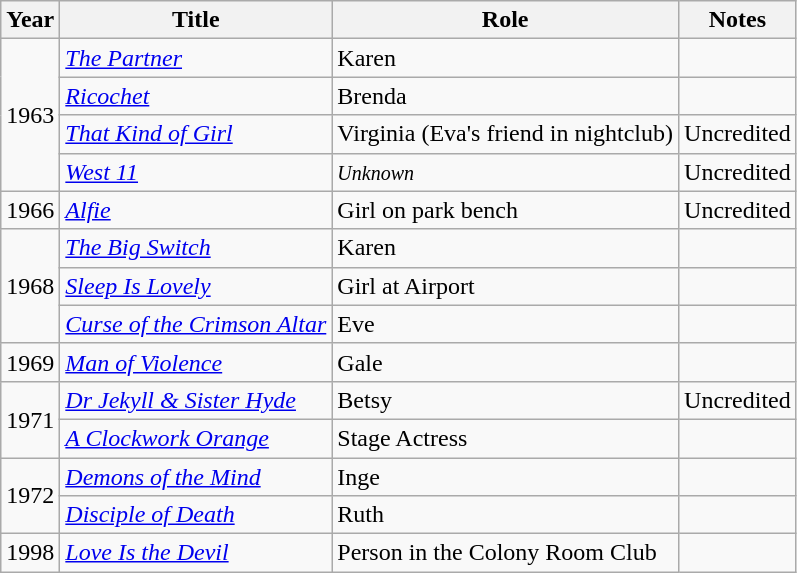<table class="wikitable sortable jquery-tablesorter">
<tr>
<th>Year</th>
<th>Title</th>
<th>Role</th>
<th>Notes</th>
</tr>
<tr>
<td rowspan="4">1963</td>
<td><a href='#'><em>The Partner</em></a></td>
<td>Karen</td>
<td></td>
</tr>
<tr>
<td><em><a href='#'>Ricochet</a></em></td>
<td>Brenda</td>
<td></td>
</tr>
<tr>
<td><em><a href='#'>That Kind of Girl</a></em></td>
<td>Virginia (Eva's friend in nightclub)</td>
<td>Uncredited</td>
</tr>
<tr>
<td><em><a href='#'>West 11</a></em></td>
<td><small><em>Unknown</em></small></td>
<td>Uncredited</td>
</tr>
<tr>
<td>1966</td>
<td><em><a href='#'>Alfie</a></em></td>
<td>Girl on park bench</td>
<td>Uncredited</td>
</tr>
<tr>
<td rowspan="3">1968</td>
<td><em><a href='#'>The Big Switch</a></em></td>
<td>Karen</td>
<td></td>
</tr>
<tr>
<td><em><a href='#'>Sleep Is Lovely</a></em></td>
<td>Girl at Airport</td>
<td></td>
</tr>
<tr>
<td><em><a href='#'>Curse of the Crimson Altar</a></em></td>
<td>Eve</td>
<td></td>
</tr>
<tr>
<td>1969</td>
<td><em><a href='#'>Man of Violence</a></em></td>
<td>Gale</td>
<td></td>
</tr>
<tr>
<td rowspan="2">1971</td>
<td><em><a href='#'>Dr Jekyll & Sister Hyde</a></em></td>
<td>Betsy</td>
<td>Uncredited</td>
</tr>
<tr>
<td><em><a href='#'>A Clockwork Orange</a></em></td>
<td>Stage Actress</td>
<td></td>
</tr>
<tr>
<td rowspan="2">1972</td>
<td><em><a href='#'>Demons of the Mind</a></em></td>
<td>Inge</td>
<td></td>
</tr>
<tr>
<td><em><a href='#'>Disciple of Death</a></em></td>
<td>Ruth</td>
<td></td>
</tr>
<tr>
<td>1998</td>
<td><em><a href='#'>Love Is the Devil</a></em></td>
<td>Person in the Colony Room Club</td>
<td></td>
</tr>
</table>
